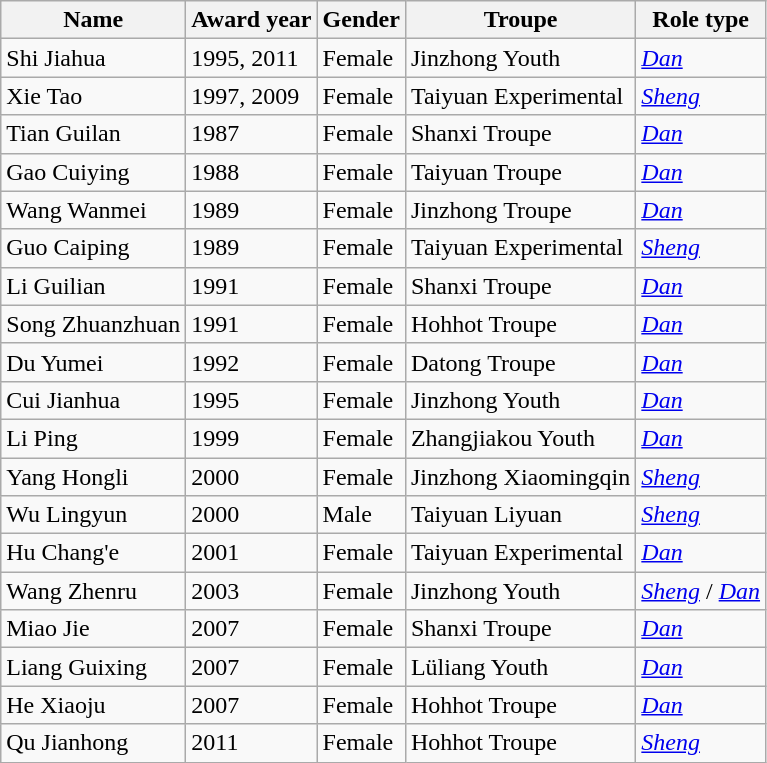<table class="wikitable sortable">
<tr>
<th>Name</th>
<th>Award year</th>
<th>Gender</th>
<th>Troupe</th>
<th>Role type</th>
</tr>
<tr>
<td>Shi Jiahua</td>
<td>1995, 2011</td>
<td>Female</td>
<td>Jinzhong Youth</td>
<td><em><a href='#'>Dan</a></em></td>
</tr>
<tr>
<td>Xie Tao</td>
<td>1997, 2009</td>
<td>Female</td>
<td>Taiyuan Experimental</td>
<td><em><a href='#'>Sheng</a></em></td>
</tr>
<tr>
<td>Tian Guilan</td>
<td>1987</td>
<td>Female</td>
<td>Shanxi Troupe</td>
<td><em><a href='#'>Dan</a></em></td>
</tr>
<tr>
<td>Gao Cuiying</td>
<td>1988</td>
<td>Female</td>
<td>Taiyuan Troupe</td>
<td><em><a href='#'>Dan</a></em></td>
</tr>
<tr>
<td>Wang Wanmei</td>
<td>1989</td>
<td>Female</td>
<td>Jinzhong Troupe</td>
<td><em><a href='#'>Dan</a></em></td>
</tr>
<tr>
<td>Guo Caiping</td>
<td>1989</td>
<td>Female</td>
<td>Taiyuan Experimental</td>
<td><em><a href='#'>Sheng</a></em></td>
</tr>
<tr>
<td>Li Guilian</td>
<td>1991</td>
<td>Female</td>
<td>Shanxi Troupe</td>
<td><em><a href='#'>Dan</a></em></td>
</tr>
<tr>
<td>Song Zhuanzhuan</td>
<td>1991</td>
<td>Female</td>
<td>Hohhot Troupe</td>
<td><em><a href='#'>Dan</a></em></td>
</tr>
<tr>
<td>Du Yumei</td>
<td>1992</td>
<td>Female</td>
<td>Datong Troupe</td>
<td><em><a href='#'>Dan</a></em></td>
</tr>
<tr>
<td>Cui Jianhua</td>
<td>1995</td>
<td>Female</td>
<td>Jinzhong Youth</td>
<td><em><a href='#'>Dan</a></em></td>
</tr>
<tr>
<td>Li Ping</td>
<td>1999</td>
<td>Female</td>
<td>Zhangjiakou Youth</td>
<td><em><a href='#'>Dan</a></em></td>
</tr>
<tr>
<td>Yang Hongli</td>
<td>2000</td>
<td>Female</td>
<td>Jinzhong Xiaomingqin</td>
<td><em><a href='#'>Sheng</a></em></td>
</tr>
<tr>
<td>Wu Lingyun</td>
<td>2000</td>
<td>Male</td>
<td>Taiyuan Liyuan</td>
<td><em><a href='#'>Sheng</a></em></td>
</tr>
<tr>
<td>Hu Chang'e</td>
<td>2001</td>
<td>Female</td>
<td>Taiyuan Experimental</td>
<td><em><a href='#'>Dan</a></em></td>
</tr>
<tr>
<td>Wang Zhenru</td>
<td>2003</td>
<td>Female</td>
<td>Jinzhong Youth</td>
<td><em><a href='#'>Sheng</a></em> / <em><a href='#'>Dan</a></em></td>
</tr>
<tr>
<td>Miao Jie</td>
<td>2007</td>
<td>Female</td>
<td>Shanxi Troupe</td>
<td><em><a href='#'>Dan</a></em></td>
</tr>
<tr>
<td>Liang Guixing</td>
<td>2007</td>
<td>Female</td>
<td>Lüliang Youth</td>
<td><em><a href='#'>Dan</a></em></td>
</tr>
<tr>
<td>He Xiaoju</td>
<td>2007</td>
<td>Female</td>
<td>Hohhot Troupe</td>
<td><em><a href='#'>Dan</a></em></td>
</tr>
<tr>
<td>Qu Jianhong</td>
<td>2011</td>
<td>Female</td>
<td>Hohhot Troupe</td>
<td><em><a href='#'>Sheng</a></em></td>
</tr>
</table>
